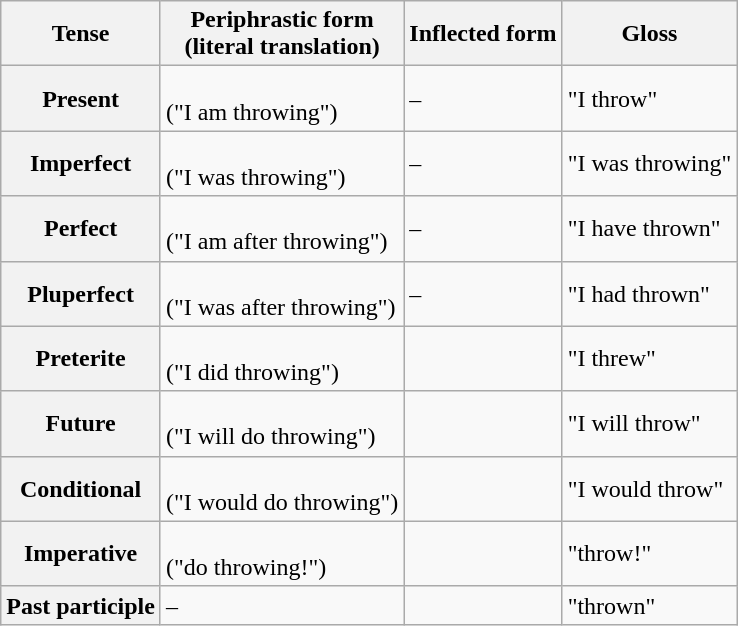<table class="wikitable">
<tr>
<th>Tense</th>
<th>Periphrastic form<br>(literal translation)</th>
<th>Inflected form</th>
<th>Gloss</th>
</tr>
<tr>
<th>Present</th>
<td><br>("I am throwing")</td>
<td>–</td>
<td>"I throw"</td>
</tr>
<tr>
<th>Imperfect</th>
<td><br>("I was throwing")</td>
<td>–</td>
<td>"I was throwing"</td>
</tr>
<tr>
<th>Perfect</th>
<td><br>("I am after throwing")</td>
<td>–</td>
<td>"I have thrown"</td>
</tr>
<tr>
<th>Pluperfect</th>
<td><br>("I was after throwing")</td>
<td>–</td>
<td>"I had thrown"</td>
</tr>
<tr>
<th>Preterite</th>
<td><br>("I did throwing")</td>
<td></td>
<td>"I threw"</td>
</tr>
<tr>
<th>Future</th>
<td><br>("I will do throwing")</td>
<td></td>
<td>"I will throw"</td>
</tr>
<tr>
<th>Conditional</th>
<td><br>("I would do throwing")</td>
<td></td>
<td>"I would throw"</td>
</tr>
<tr>
<th>Imperative</th>
<td><br>("do throwing!")</td>
<td></td>
<td>"throw!"</td>
</tr>
<tr>
<th>Past participle</th>
<td>–</td>
<td></td>
<td>"thrown"</td>
</tr>
</table>
